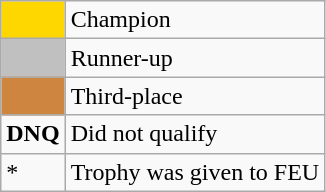<table class=wikitable>
<tr>
<td width=20px bgcolor="gold"></td>
<td>Champion</td>
</tr>
<tr>
<td bgcolor="silver"></td>
<td>Runner-up</td>
</tr>
<tr>
<td bgcolor="peru"></td>
<td>Third-place</td>
</tr>
<tr>
<td><strong>DNQ</strong></td>
<td>Did not qualify</td>
</tr>
<tr>
<td>*</td>
<td>Trophy was given to FEU</td>
</tr>
</table>
